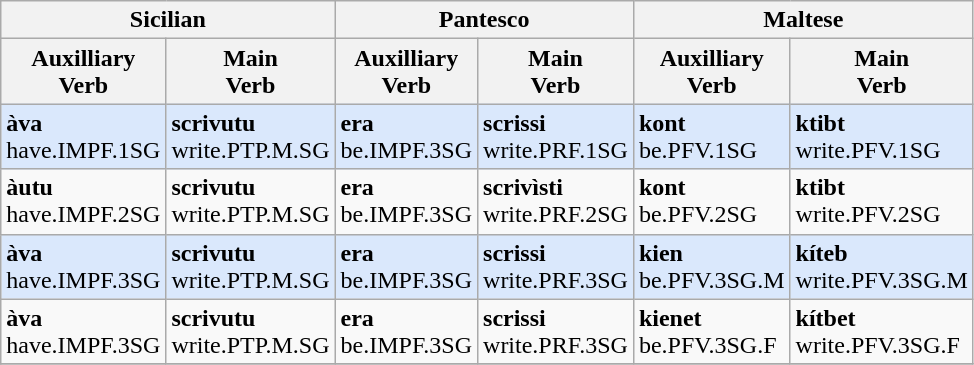<table class="wikitable">
<tr>
<th colspan="2">Sicilian</th>
<th colspan="2">Pantesco</th>
<th colspan="2">Maltese</th>
</tr>
<tr>
<th>Auxilliary <br> Verb</th>
<th>Main <br> Verb</th>
<th>Auxilliary <br> Verb</th>
<th>Main <br> Verb</th>
<th>Auxilliary <br> Verb</th>
<th>Main <br> Verb</th>
</tr>
<tr style="font-weight:normal; background-color:#dae8fc;">
<td><strong>àva</strong> <br> have.IMPF.1SG</td>
<td><strong>scrivutu</strong> <br>write.PTP.M.SG</td>
<td><strong>era</strong> <br> be.IMPF.3SG</td>
<td><strong>scrissi</strong> <br>write.PRF.1SG</td>
<td><strong>kont</strong> <br>be.PFV.1SG</td>
<td><strong>ktibt</strong><br>  write.PFV.1SG</td>
</tr>
<tr>
<td><strong>àutu</strong> <br> have.IMPF.2SG</td>
<td><strong>scrivutu</strong> <br>write.PTP.M.SG</td>
<td><strong>era</strong> <br> be.IMPF.3SG</td>
<td><strong>scrivìsti</strong><br>  write.PRF.2SG</td>
<td><strong>kont</strong> <br> be.PFV.2SG</td>
<td><strong>ktibt</strong><br>  write.PFV.2SG</td>
</tr>
<tr style="font-weight:normal; background-color:#dae8fc;">
<td><strong>àva</strong> <br>have.IMPF.3SG</td>
<td><strong>scrivutu</strong> <br>write.PTP.M.SG</td>
<td><strong>era</strong> <br> be.IMPF.3SG</td>
<td><strong>scrissi</strong> <br> write.PRF.3SG</td>
<td><strong>kien</strong><br> be.PFV.3SG.M</td>
<td><strong>kíteb</strong><br> write.PFV.3SG.M</td>
</tr>
<tr>
<td><strong>àva</strong> <br>have.IMPF.3SG</td>
<td><strong>scrivutu</strong> <br>write.PTP.M.SG</td>
<td><strong>era</strong> <br> be.IMPF.3SG</td>
<td><strong>scrissi</strong> <br> write.PRF.3SG</td>
<td><strong>kienet</strong><br> be.PFV.3SG.F</td>
<td><strong>kítbet</strong><br>write.PFV.3SG.F</td>
</tr>
<tr style="font-weight:normal; background-color:#dae8fc;">
</tr>
</table>
